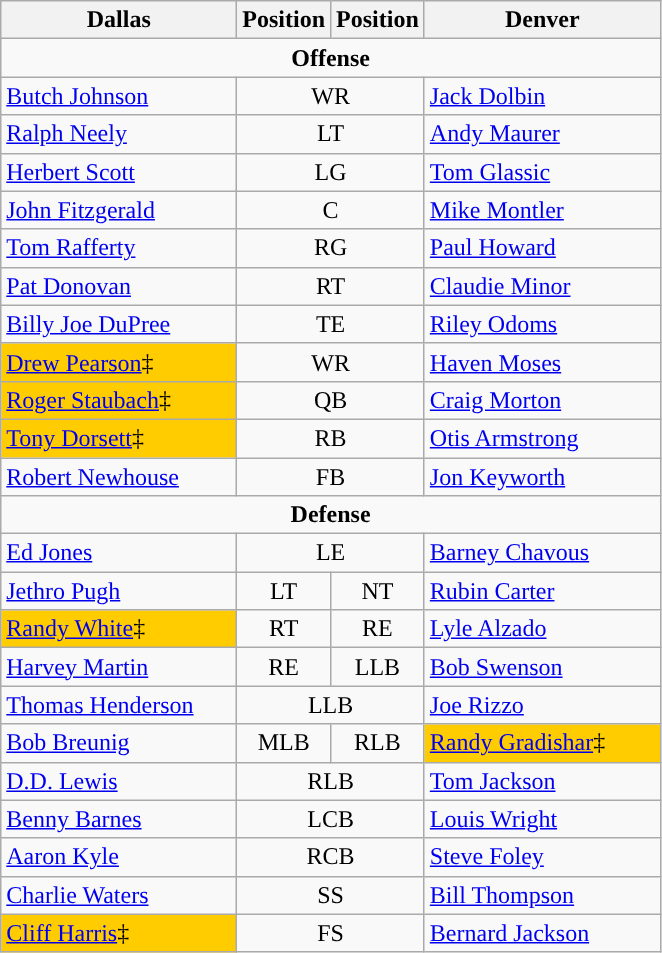<table class="wikitable">
<tr>
<th width="150px">Dallas</th>
<th>Position</th>
<th>Position</th>
<th width="150px">Denver</th>
</tr>
<tr>
<td colspan="4" style="text-align:center;"><strong>Offense</strong></td>
</tr>
<tr>
<td><a href='#'>Butch Johnson</a></td>
<td colspan="2" style="text-align:center">WR</td>
<td><a href='#'>Jack Dolbin</a></td>
</tr>
<tr>
<td><a href='#'>Ralph Neely</a></td>
<td colspan="2" style="text-align:center">LT</td>
<td><a href='#'>Andy Maurer</a></td>
</tr>
<tr>
<td><a href='#'>Herbert Scott</a></td>
<td colspan="2" style="text-align:center">LG</td>
<td><a href='#'>Tom Glassic</a></td>
</tr>
<tr>
<td><a href='#'>John Fitzgerald</a></td>
<td colspan="2" style="text-align:center">C</td>
<td><a href='#'>Mike Montler</a></td>
</tr>
<tr>
<td><a href='#'>Tom Rafferty</a></td>
<td colspan="2" style="text-align:center">RG</td>
<td><a href='#'>Paul Howard</a></td>
</tr>
<tr>
<td><a href='#'>Pat Donovan</a></td>
<td colspan="2" style="text-align:center">RT</td>
<td><a href='#'>Claudie Minor</a></td>
</tr>
<tr>
<td><a href='#'>Billy Joe DuPree</a></td>
<td colspan="2" style="text-align:center">TE</td>
<td><a href='#'>Riley Odoms</a></td>
</tr>
<tr>
<td style="background:#fc0;"><a href='#'>Drew Pearson</a>‡</td>
<td colspan="2" style="text-align:center">WR</td>
<td><a href='#'>Haven Moses</a></td>
</tr>
<tr>
<td style="background:#fc0;"><a href='#'>Roger Staubach</a>‡</td>
<td colspan="2" style="text-align:center">QB</td>
<td><a href='#'>Craig Morton</a></td>
</tr>
<tr>
<td style="background:#fc0;"><a href='#'>Tony Dorsett</a>‡</td>
<td colspan="2" style="text-align:center">RB</td>
<td><a href='#'>Otis Armstrong</a></td>
</tr>
<tr>
<td><a href='#'>Robert Newhouse</a></td>
<td colspan="2" style="text-align:center">FB</td>
<td><a href='#'>Jon Keyworth</a></td>
</tr>
<tr>
<td colspan="4" style="text-align:center;"><strong>Defense</strong></td>
</tr>
<tr>
<td><a href='#'>Ed Jones</a></td>
<td colspan="2" style="text-align:center">LE</td>
<td><a href='#'>Barney Chavous</a></td>
</tr>
<tr>
<td><a href='#'>Jethro Pugh</a></td>
<td style="text-align:center">LT</td>
<td style="text-align:center">NT</td>
<td><a href='#'>Rubin Carter</a></td>
</tr>
<tr>
<td style="background:#fc0;"><a href='#'>Randy White</a>‡</td>
<td style="text-align:center">RT</td>
<td style="text-align:center">RE</td>
<td><a href='#'>Lyle Alzado</a></td>
</tr>
<tr>
<td><a href='#'>Harvey Martin</a></td>
<td style="text-align:center">RE</td>
<td style="text-align:center">LLB</td>
<td><a href='#'>Bob Swenson</a></td>
</tr>
<tr>
<td><a href='#'>Thomas Henderson</a></td>
<td colspan="2" style="text-align:center">LLB</td>
<td><a href='#'>Joe Rizzo</a></td>
</tr>
<tr>
<td><a href='#'>Bob Breunig</a></td>
<td style="text-align:center">MLB</td>
<td style="text-align:center">RLB</td>
<td style="background:#fc0;"><a href='#'>Randy Gradishar</a>‡</td>
</tr>
<tr>
<td><a href='#'>D.D. Lewis</a></td>
<td colspan="2" style="text-align:center">RLB</td>
<td><a href='#'>Tom Jackson</a></td>
</tr>
<tr>
<td><a href='#'>Benny Barnes</a></td>
<td colspan="2" style="text-align:center">LCB</td>
<td><a href='#'>Louis Wright</a></td>
</tr>
<tr>
<td><a href='#'>Aaron Kyle</a></td>
<td colspan="2" style="text-align:center">RCB</td>
<td><a href='#'>Steve Foley</a></td>
</tr>
<tr>
<td><a href='#'>Charlie Waters</a></td>
<td colspan="2" style="text-align:center">SS</td>
<td><a href='#'>Bill Thompson</a></td>
</tr>
<tr>
<td style="background:#fc0;"><a href='#'>Cliff Harris</a>‡</td>
<td colspan="2" style="text-align:center">FS</td>
<td><a href='#'>Bernard Jackson</a></td>
</tr>
</table>
